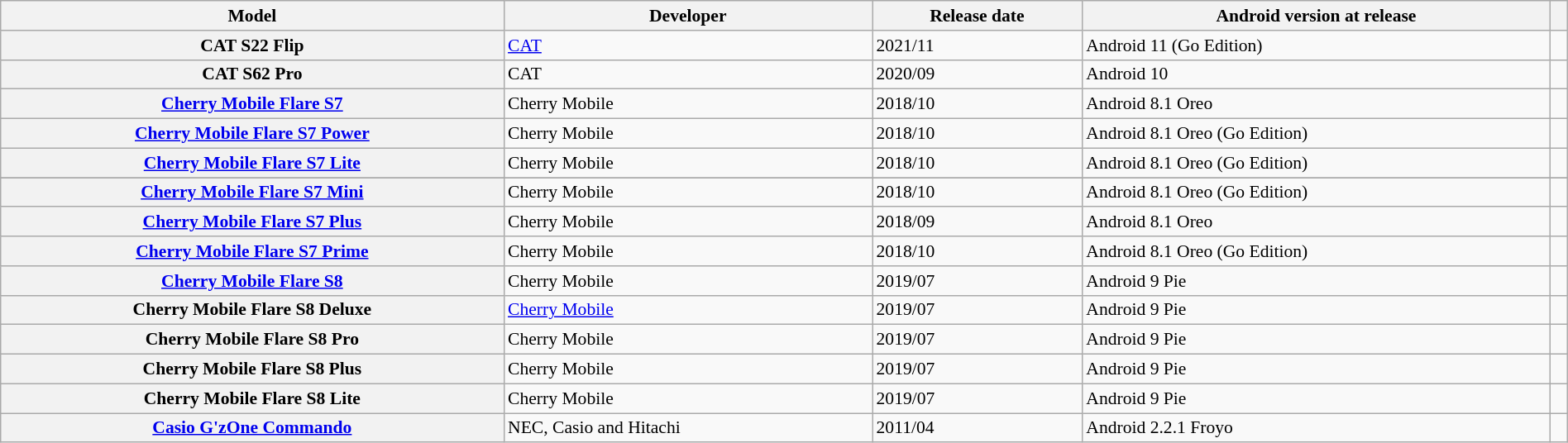<table class="wikitable sortable plainrowheaders" style="width:100%; font-size:90%;">
<tr>
<th scope="col">Model</th>
<th scope="col">Developer</th>
<th scope="col">Release date</th>
<th scope="col">Android version at release</th>
<th scope="col" class="unsortable"></th>
</tr>
<tr>
<th scope="row">CAT S22 Flip</th>
<td><a href='#'>CAT</a></td>
<td>2021/11</td>
<td>Android 11 (Go Edition)</td>
<td></td>
</tr>
<tr>
<th scope="row">CAT S62 Pro</th>
<td>CAT</td>
<td>2020/09</td>
<td>Android 10</td>
<td></td>
</tr>
<tr>
<th scope="row"><a href='#'>Cherry Mobile Flare S7</a></th>
<td>Cherry Mobile</td>
<td>2018/10</td>
<td>Android 8.1 Oreo</td>
<td></td>
</tr>
<tr>
<th scope="row"><a href='#'>Cherry Mobile Flare S7 Power</a></th>
<td>Cherry Mobile</td>
<td>2018/10</td>
<td>Android 8.1 Oreo (Go Edition)</td>
<td></td>
</tr>
<tr>
<th scope="row"><a href='#'>Cherry Mobile Flare S7 Lite</a></th>
<td>Cherry Mobile</td>
<td>2018/10</td>
<td>Android 8.1 Oreo (Go Edition)</td>
<td></td>
</tr>
<tr>
</tr>
<tr>
<th scope="row"><a href='#'>Cherry Mobile Flare S7 Mini</a></th>
<td>Cherry Mobile</td>
<td>2018/10</td>
<td>Android 8.1 Oreo (Go Edition)</td>
<td></td>
</tr>
<tr>
<th scope="row"><a href='#'>Cherry Mobile Flare S7 Plus</a></th>
<td>Cherry Mobile</td>
<td>2018/09</td>
<td>Android 8.1 Oreo</td>
<td></td>
</tr>
<tr>
<th scope="row"><a href='#'>Cherry Mobile Flare S7 Prime</a></th>
<td>Cherry Mobile</td>
<td>2018/10</td>
<td>Android 8.1 Oreo (Go Edition)</td>
<td></td>
</tr>
<tr>
<th scope="row"><a href='#'>Cherry Mobile Flare S8</a></th>
<td>Cherry Mobile</td>
<td>2019/07</td>
<td>Android 9 Pie</td>
<td></td>
</tr>
<tr>
<th scope="row">Cherry Mobile Flare S8 Deluxe</th>
<td><a href='#'>Cherry Mobile</a></td>
<td>2019/07</td>
<td>Android 9 Pie</td>
<td></td>
</tr>
<tr>
<th scope="row">Cherry Mobile Flare S8 Pro</th>
<td>Cherry Mobile</td>
<td>2019/07</td>
<td>Android 9 Pie</td>
<td></td>
</tr>
<tr>
<th scope="row">Cherry Mobile Flare S8 Plus</th>
<td>Cherry Mobile</td>
<td>2019/07</td>
<td>Android 9 Pie</td>
<td></td>
</tr>
<tr>
<th scope="row">Cherry Mobile Flare S8 Lite</th>
<td>Cherry Mobile</td>
<td>2019/07</td>
<td>Android 9 Pie</td>
<td></td>
</tr>
<tr>
<th scope="row"><a href='#'>Casio G'zOne Commando</a></th>
<td>NEC, Casio and Hitachi</td>
<td>2011/04</td>
<td>Android 2.2.1 Froyo</td>
<td></td>
</tr>
</table>
